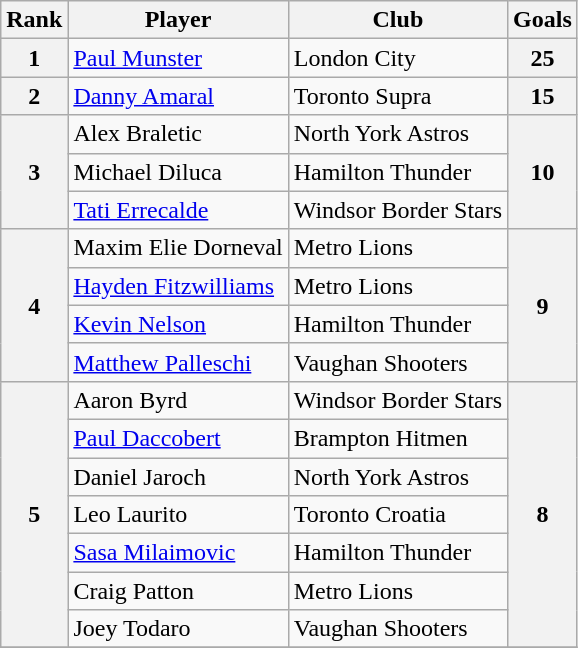<table class="wikitable" style="text-align:center">
<tr>
<th>Rank</th>
<th>Player</th>
<th>Club</th>
<th>Goals</th>
</tr>
<tr>
<th>1</th>
<td align="left"> <a href='#'>Paul Munster</a></td>
<td align="left">London City</td>
<th>25</th>
</tr>
<tr>
<th>2</th>
<td align="left"> <a href='#'>Danny Amaral</a></td>
<td align="left">Toronto Supra</td>
<th>15</th>
</tr>
<tr>
<th rowspan="3">3</th>
<td align="left"> Alex Braletic</td>
<td align="left">North York Astros</td>
<th rowspan="3">10</th>
</tr>
<tr>
<td align="left"> Michael Diluca</td>
<td align="left">Hamilton Thunder</td>
</tr>
<tr>
<td align="left"> <a href='#'>Tati Errecalde</a></td>
<td align="left">Windsor Border Stars</td>
</tr>
<tr>
<th rowspan="4">4</th>
<td align="left"> Maxim Elie Dorneval</td>
<td align="left">Metro Lions</td>
<th rowspan="4">9</th>
</tr>
<tr>
<td align="left"> <a href='#'>Hayden Fitzwilliams</a></td>
<td align="left">Metro Lions</td>
</tr>
<tr>
<td align="left"> <a href='#'>Kevin Nelson</a></td>
<td align="left">Hamilton Thunder</td>
</tr>
<tr>
<td align="left"> <a href='#'>Matthew Palleschi</a></td>
<td align="left">Vaughan Shooters</td>
</tr>
<tr>
<th rowspan="7">5</th>
<td align="left"> Aaron Byrd</td>
<td align="left">Windsor Border Stars</td>
<th rowspan="7">8</th>
</tr>
<tr>
<td align="left"> <a href='#'>Paul Daccobert</a></td>
<td align="left">Brampton Hitmen</td>
</tr>
<tr>
<td align="left">Daniel Jaroch</td>
<td align="left">North York Astros</td>
</tr>
<tr>
<td align="left">Leo  Laurito</td>
<td align="left">Toronto Croatia</td>
</tr>
<tr>
<td align="left"> <a href='#'>Sasa Milaimovic</a></td>
<td align="left">Hamilton Thunder</td>
</tr>
<tr>
<td align="left">Craig Patton</td>
<td align="left">Metro Lions</td>
</tr>
<tr>
<td align="left">Joey Todaro</td>
<td align="left">Vaughan Shooters</td>
</tr>
<tr>
</tr>
</table>
